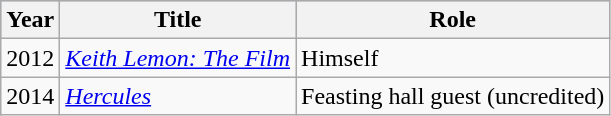<table class="wikitable">
<tr style="background:#b0c4de; text-align:center;">
<th>Year</th>
<th>Title</th>
<th>Role</th>
</tr>
<tr>
<td>2012</td>
<td><em><a href='#'>Keith Lemon: The Film</a></em></td>
<td>Himself</td>
</tr>
<tr>
<td>2014</td>
<td><em><a href='#'>Hercules</a></em></td>
<td>Feasting hall guest (uncredited)</td>
</tr>
</table>
